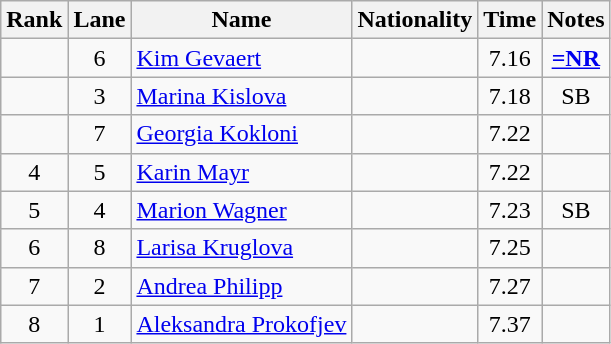<table class="wikitable sortable" style="text-align:center">
<tr>
<th>Rank</th>
<th>Lane</th>
<th>Name</th>
<th>Nationality</th>
<th>Time</th>
<th>Notes</th>
</tr>
<tr>
<td></td>
<td>6</td>
<td align="left"><a href='#'>Kim Gevaert</a></td>
<td align=left></td>
<td>7.16</td>
<td><strong><a href='#'>=NR</a></strong></td>
</tr>
<tr>
<td></td>
<td>3</td>
<td align="left"><a href='#'>Marina Kislova</a></td>
<td align=left></td>
<td>7.18</td>
<td>SB</td>
</tr>
<tr>
<td></td>
<td>7</td>
<td align="left"><a href='#'>Georgia Kokloni</a></td>
<td align=left></td>
<td>7.22</td>
<td></td>
</tr>
<tr>
<td>4</td>
<td>5</td>
<td align="left"><a href='#'>Karin Mayr</a></td>
<td align=left></td>
<td>7.22</td>
<td></td>
</tr>
<tr>
<td>5</td>
<td>4</td>
<td align="left"><a href='#'>Marion Wagner</a></td>
<td align=left></td>
<td>7.23</td>
<td>SB</td>
</tr>
<tr>
<td>6</td>
<td>8</td>
<td align="left"><a href='#'>Larisa Kruglova</a></td>
<td align=left></td>
<td>7.25</td>
<td></td>
</tr>
<tr>
<td>7</td>
<td>2</td>
<td align="left"><a href='#'>Andrea Philipp</a></td>
<td align=left></td>
<td>7.27</td>
<td></td>
</tr>
<tr>
<td>8</td>
<td>1</td>
<td align="left"><a href='#'>Aleksandra Prokofjev</a></td>
<td align=left></td>
<td>7.37</td>
<td></td>
</tr>
</table>
